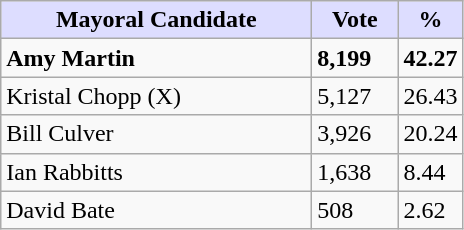<table class="wikitable">
<tr>
<th style="background:#ddf; width:200px;">Mayoral Candidate</th>
<th style="background:#ddf; width:50px;">Vote</th>
<th style="background:#ddf; width:30px;">%</th>
</tr>
<tr>
<td><strong>Amy Martin</strong></td>
<td><strong>8,199</strong></td>
<td><strong>42.27</strong></td>
</tr>
<tr>
<td>Kristal Chopp (X)</td>
<td>5,127</td>
<td>26.43</td>
</tr>
<tr>
<td>Bill Culver</td>
<td>3,926</td>
<td>20.24</td>
</tr>
<tr>
<td>Ian Rabbitts</td>
<td>1,638</td>
<td>8.44</td>
</tr>
<tr>
<td>David Bate</td>
<td>508</td>
<td>2.62</td>
</tr>
</table>
